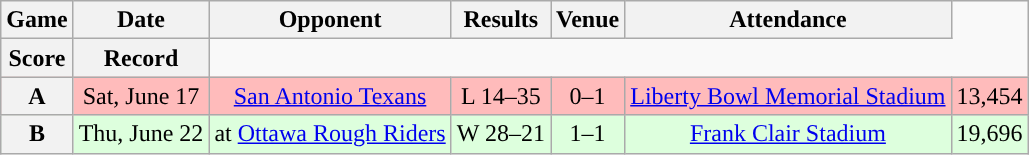<table class="wikitable" style="text-align:center">
<tr>
<th>Game</th>
<th>Date</th>
<th>Opponent</th>
<th>Results</th>
<th>Venue</th>
<th>Attendance</th>
</tr>
<tr>
<th>Score</th>
<th>Record</th>
</tr>
<tr style="background:#ffbbbb">
<th>A</th>
<td>Sat, June 17</td>
<td><a href='#'>San Antonio Texans</a></td>
<td>L 14–35</td>
<td>0–1</td>
<td><a href='#'>Liberty Bowl Memorial Stadium</a></td>
<td>13,454</td>
</tr>
<tr style="background:#ddffdd">
<th>B</th>
<td>Thu, June 22</td>
<td>at <a href='#'>Ottawa Rough Riders</a></td>
<td>W 28–21</td>
<td>1–1</td>
<td><a href='#'>Frank Clair Stadium</a></td>
<td>19,696</td>
</tr>
</table>
